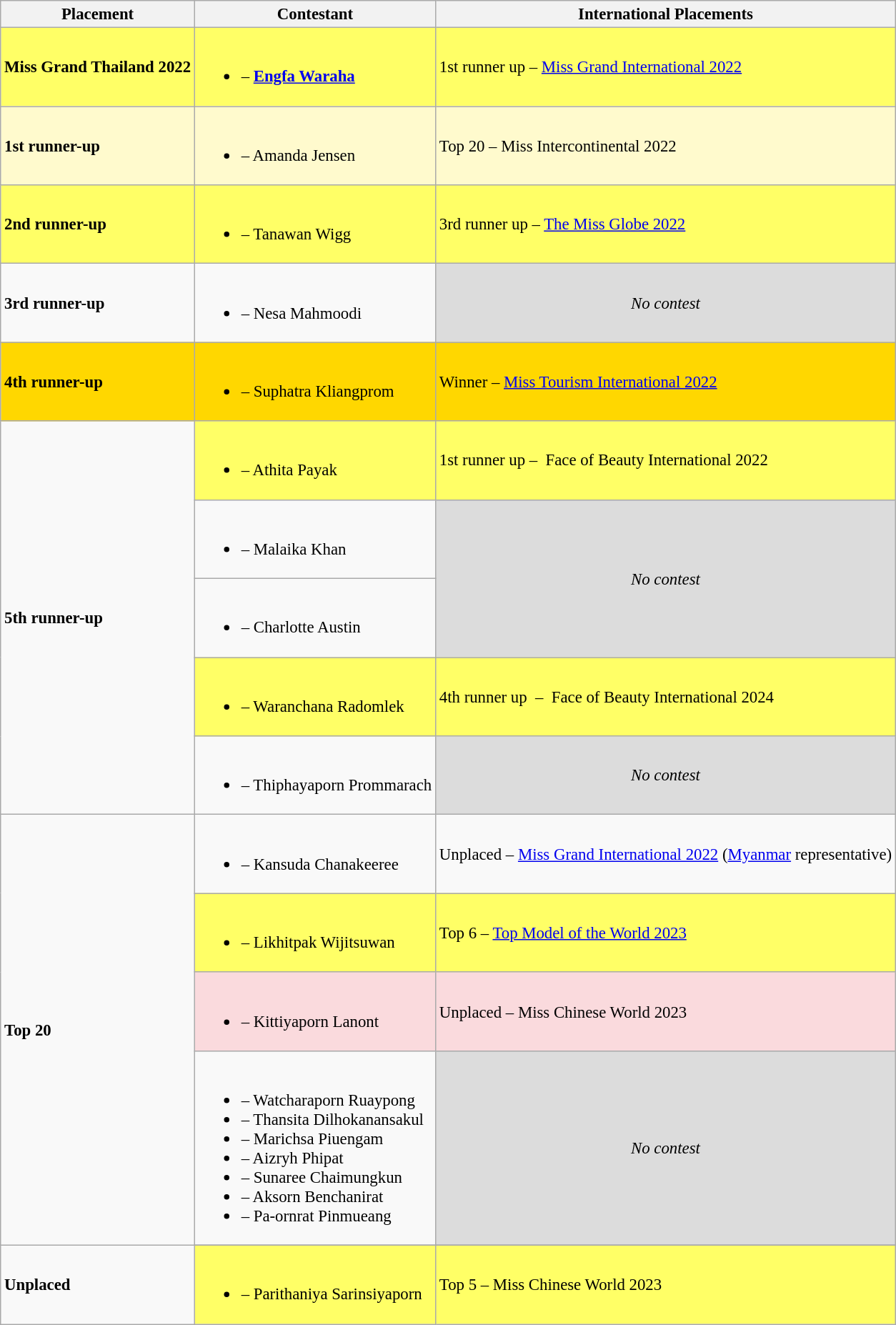<table class="wikitable sortable" style="font-size: 95%">
<tr>
<th>Placement</th>
<th>Contestant</th>
<th>International Placements</th>
</tr>
<tr style="background:#FFFF66;">
<td><strong>Miss Grand Thailand 2022</strong></td>
<td><br><ul><li><strong></strong> – <strong><a href='#'>Engfa Waraha</a></strong></li></ul></td>
<td>1st runner up – <a href='#'>Miss Grand International 2022</a></td>
</tr>
<tr style="background:#FFFACD;">
<td><strong>1st runner-up</strong></td>
<td><br><ul><li><strong></strong> – Amanda Jensen</li></ul></td>
<td>Top 20 – Miss Intercontinental 2022</td>
</tr>
<tr style="background:#FFFF66;">
<td><strong>2nd runner-up</strong></td>
<td><br><ul><li><strong></strong> – Tanawan Wigg</li></ul></td>
<td>3rd runner up – <a href='#'>The Miss Globe 2022</a></td>
</tr>
<tr>
<td><strong>3rd runner-up</strong></td>
<td><br><ul><li><strong></strong> – Nesa Mahmoodi</li></ul></td>
<td bgcolor="#DCDCDC" align="center"><em>No contest</em></td>
</tr>
<tr style="background:gold;">
<td><strong>4th runner-up</strong></td>
<td><br><ul><li><strong></strong> – Suphatra Kliangprom</li></ul></td>
<td>Winner – <a href='#'>Miss Tourism International 2022</a></td>
</tr>
<tr>
<td rowspan="5"><strong>5th runner-up</strong></td>
<td style="background:#FFFF66;"><br><ul><li><strong></strong> – Athita Payak</li></ul></td>
<td style="background:#FFFF66;">1st runner up –  Face of Beauty International 2022</td>
</tr>
<tr>
<td><br><ul><li><strong></strong> – Malaika Khan</li></ul></td>
<td bgcolor="#DCDCDC" align="center" rowspan="2"><em>No contest</em></td>
</tr>
<tr>
<td><br><ul><li><strong></strong> – Charlotte Austin</li></ul></td>
</tr>
<tr style="background:#FFFF66;">
<td><br><ul><li><strong></strong> – Waranchana Radomlek</li></ul></td>
<td>4th runner up  –  Face of Beauty International 2024</td>
</tr>
<tr>
<td><br><ul><li><strong></strong> – Thiphayaporn Prommarach</li></ul></td>
<td bgcolor="#DCDCDC" align="center"><em>No contest</em></td>
</tr>
<tr>
<td rowspan="4"><strong>Top 20</strong></td>
<td><br><ul><li><strong></strong> – Kansuda Chanakeeree</li></ul></td>
<td style="background:;">Unplaced – <a href='#'>Miss Grand International 2022</a> (<a href='#'>Myanmar</a> representative)</td>
</tr>
<tr>
<td style="background:#FFFF66;"><br><ul><li><strong></strong> – Likhitpak Wijitsuwan</li></ul></td>
<td style="background:#FFFF66;">Top 6 – <a href='#'>Top Model of the World 2023</a></td>
</tr>
<tr>
<td style="background:#fadadd;"><br><ul><li><strong></strong> – Kittiyaporn Lanont</li></ul></td>
<td style="background:#fadadd;">Unplaced – Miss Chinese World 2023</td>
</tr>
<tr>
<td><br><ul><li><strong></strong> – Watcharaporn Ruaypong</li><li><strong></strong> – Thansita Dilhokanansakul</li><li><strong></strong> – Marichsa Piuengam</li><li><strong></strong> – Aizryh Phipat</li><li><strong></strong> – Sunaree Chaimungkun</li><li><strong></strong> – Aksorn Benchanirat</li><li><strong></strong> – Pa-ornrat Pinmueang</li></ul></td>
<td bgcolor="#DCDCDC" align="center" rowspan="1"><em>No contest</em></td>
</tr>
<tr>
<td rowspan="4"><strong>Unplaced</strong></td>
</tr>
<tr>
<td style="background:#FFFF66;"><br><ul><li><strong></strong> – Parithaniya Sarinsiyaporn</li></ul></td>
<td style="background:#FFFF66;">Top 5 – Miss Chinese World 2023</td>
</tr>
</table>
